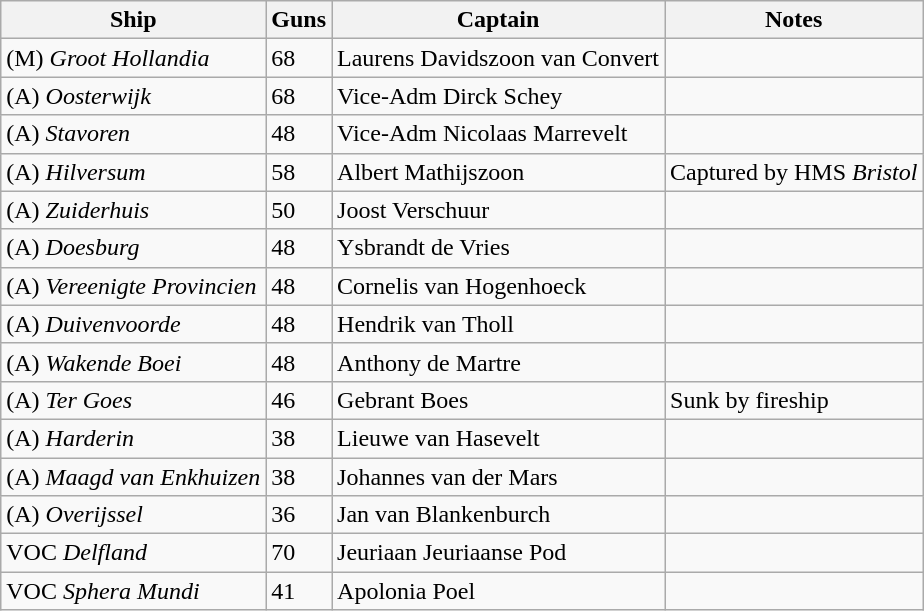<table class="wikitable">
<tr>
<th>Ship</th>
<th>Guns</th>
<th>Captain</th>
<th>Notes</th>
</tr>
<tr>
<td>(M) <em>Groot Hollandia</em></td>
<td>68</td>
<td>Laurens Davidszoon van Convert</td>
<td></td>
</tr>
<tr>
<td>(A) <em>Oosterwijk</em></td>
<td>68</td>
<td>Vice-Adm Dirck Schey</td>
<td></td>
</tr>
<tr>
<td>(A) <em>Stavoren</em></td>
<td>48</td>
<td>Vice-Adm Nicolaas Marrevelt</td>
<td></td>
</tr>
<tr>
<td>(A) <em>Hilversum</em></td>
<td>58</td>
<td>Albert Mathijszoon</td>
<td>Captured by HMS <em>Bristol</em></td>
</tr>
<tr>
<td>(A) <em>Zuiderhuis</em></td>
<td>50</td>
<td>Joost Verschuur</td>
<td></td>
</tr>
<tr>
<td>(A) <em>Doesburg</em></td>
<td>48</td>
<td>Ysbrandt de Vries</td>
<td></td>
</tr>
<tr>
<td>(A) <em>Vereenigte Provincien</em></td>
<td>48</td>
<td>Cornelis van Hogenhoeck</td>
<td></td>
</tr>
<tr>
<td>(A) <em>Duivenvoorde</em></td>
<td>48</td>
<td>Hendrik van Tholl</td>
<td></td>
</tr>
<tr>
<td>(A) <em>Wakende Boei</em></td>
<td>48</td>
<td>Anthony de Martre</td>
<td></td>
</tr>
<tr>
<td>(A) <em>Ter Goes</em></td>
<td>46</td>
<td>Gebrant Boes</td>
<td>Sunk by fireship</td>
</tr>
<tr>
<td>(A) <em>Harderin</em></td>
<td>38</td>
<td>Lieuwe van Hasevelt</td>
<td></td>
</tr>
<tr>
<td>(A) <em>Maagd van Enkhuizen</em></td>
<td>38</td>
<td>Johannes van der Mars</td>
<td></td>
</tr>
<tr>
<td>(A) <em>Overijssel</em></td>
<td>36</td>
<td>Jan van Blankenburch</td>
<td></td>
</tr>
<tr>
<td>VOC <em>Delfland</em></td>
<td>70</td>
<td>Jeuriaan Jeuriaanse Pod</td>
<td></td>
</tr>
<tr>
<td>VOC <em>Sphera Mundi</em></td>
<td>41</td>
<td>Apolonia Poel</td>
<td></td>
</tr>
</table>
